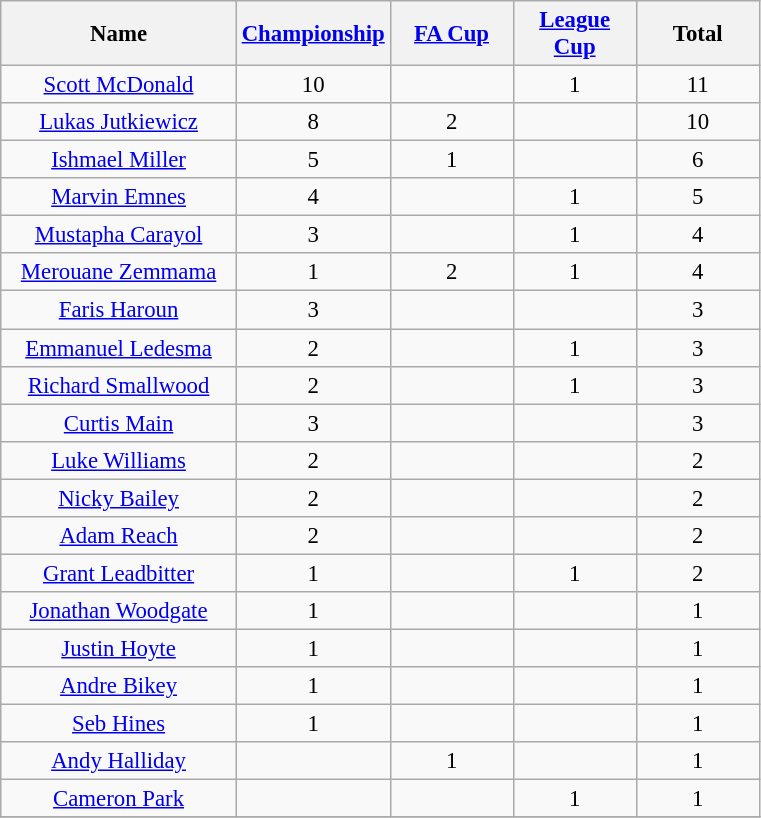<table class="wikitable sortable" style="text-align:center; font-size:95%">
<tr>
<th width=150px>Name</th>
<th width=75px><a href='#'>Championship</a></th>
<th width=75px><a href='#'>FA Cup</a></th>
<th width=75px><a href='#'>League<br>Cup</a></th>
<th width=75px>Total</th>
</tr>
<tr>
<td> <a href='#'>Scott McDonald</a></td>
<td>10</td>
<td></td>
<td>1</td>
<td>11</td>
</tr>
<tr>
<td> <a href='#'>Lukas Jutkiewicz</a></td>
<td>8</td>
<td>2</td>
<td></td>
<td>10</td>
</tr>
<tr>
<td> <a href='#'>Ishmael Miller</a></td>
<td>5</td>
<td>1</td>
<td></td>
<td>6</td>
</tr>
<tr>
<td> <a href='#'>Marvin Emnes</a></td>
<td>4</td>
<td></td>
<td>1</td>
<td>5</td>
</tr>
<tr>
<td> <a href='#'>Mustapha Carayol</a></td>
<td>3</td>
<td></td>
<td>1</td>
<td>4</td>
</tr>
<tr>
<td> <a href='#'>Merouane Zemmama</a></td>
<td>1</td>
<td>2</td>
<td>1</td>
<td>4</td>
</tr>
<tr>
<td> <a href='#'>Faris Haroun</a></td>
<td>3</td>
<td></td>
<td></td>
<td>3</td>
</tr>
<tr>
<td> <a href='#'>Emmanuel Ledesma</a></td>
<td>2</td>
<td></td>
<td>1</td>
<td>3</td>
</tr>
<tr>
<td> <a href='#'>Richard Smallwood</a></td>
<td>2</td>
<td></td>
<td>1</td>
<td>3</td>
</tr>
<tr>
<td> <a href='#'>Curtis Main</a></td>
<td>3</td>
<td></td>
<td></td>
<td>3</td>
</tr>
<tr>
<td> <a href='#'>Luke Williams</a></td>
<td>2</td>
<td></td>
<td></td>
<td>2</td>
</tr>
<tr>
<td> <a href='#'>Nicky Bailey</a></td>
<td>2</td>
<td></td>
<td></td>
<td>2</td>
</tr>
<tr>
<td> <a href='#'>Adam Reach</a></td>
<td>2</td>
<td></td>
<td></td>
<td>2</td>
</tr>
<tr>
<td> <a href='#'>Grant Leadbitter</a></td>
<td>1</td>
<td></td>
<td>1</td>
<td>2</td>
</tr>
<tr>
<td> <a href='#'>Jonathan Woodgate</a></td>
<td>1</td>
<td></td>
<td></td>
<td>1</td>
</tr>
<tr>
<td> <a href='#'>Justin Hoyte</a></td>
<td>1</td>
<td></td>
<td></td>
<td>1</td>
</tr>
<tr>
<td> <a href='#'>Andre Bikey</a></td>
<td>1</td>
<td></td>
<td></td>
<td>1</td>
</tr>
<tr>
<td> <a href='#'>Seb Hines</a></td>
<td>1</td>
<td></td>
<td></td>
<td>1</td>
</tr>
<tr>
<td> <a href='#'>Andy Halliday</a></td>
<td></td>
<td>1</td>
<td></td>
<td>1</td>
</tr>
<tr>
<td> <a href='#'>Cameron Park</a></td>
<td></td>
<td></td>
<td>1</td>
<td>1</td>
</tr>
<tr>
</tr>
</table>
